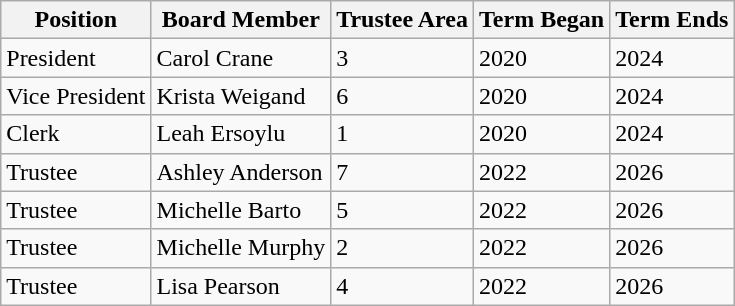<table class="wikitable sortable">
<tr>
<th>Position</th>
<th>Board Member</th>
<th>Trustee Area</th>
<th>Term Began</th>
<th>Term Ends</th>
</tr>
<tr>
<td>President</td>
<td>Carol Crane</td>
<td>3</td>
<td>2020</td>
<td>2024</td>
</tr>
<tr>
<td>Vice President</td>
<td>Krista Weigand</td>
<td>6</td>
<td>2020</td>
<td>2024</td>
</tr>
<tr>
<td>Clerk</td>
<td>Leah Ersoylu</td>
<td>1</td>
<td>2020</td>
<td>2024</td>
</tr>
<tr>
<td>Trustee</td>
<td>Ashley Anderson</td>
<td>7</td>
<td>2022</td>
<td>2026</td>
</tr>
<tr>
<td>Trustee</td>
<td>Michelle Barto</td>
<td>5</td>
<td>2022</td>
<td>2026</td>
</tr>
<tr>
<td>Trustee</td>
<td>Michelle Murphy</td>
<td>2</td>
<td>2022</td>
<td>2026</td>
</tr>
<tr>
<td>Trustee</td>
<td>Lisa Pearson</td>
<td>4</td>
<td>2022</td>
<td>2026</td>
</tr>
</table>
